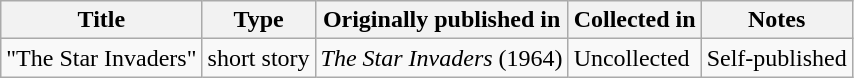<table class="wikitable">
<tr>
<th>Title</th>
<th>Type</th>
<th>Originally published in</th>
<th>Collected in</th>
<th>Notes</th>
</tr>
<tr>
<td>"The Star Invaders"</td>
<td>short story</td>
<td><em>The Star Invaders</em> (1964)</td>
<td>Uncollected</td>
<td>Self-published</td>
</tr>
</table>
